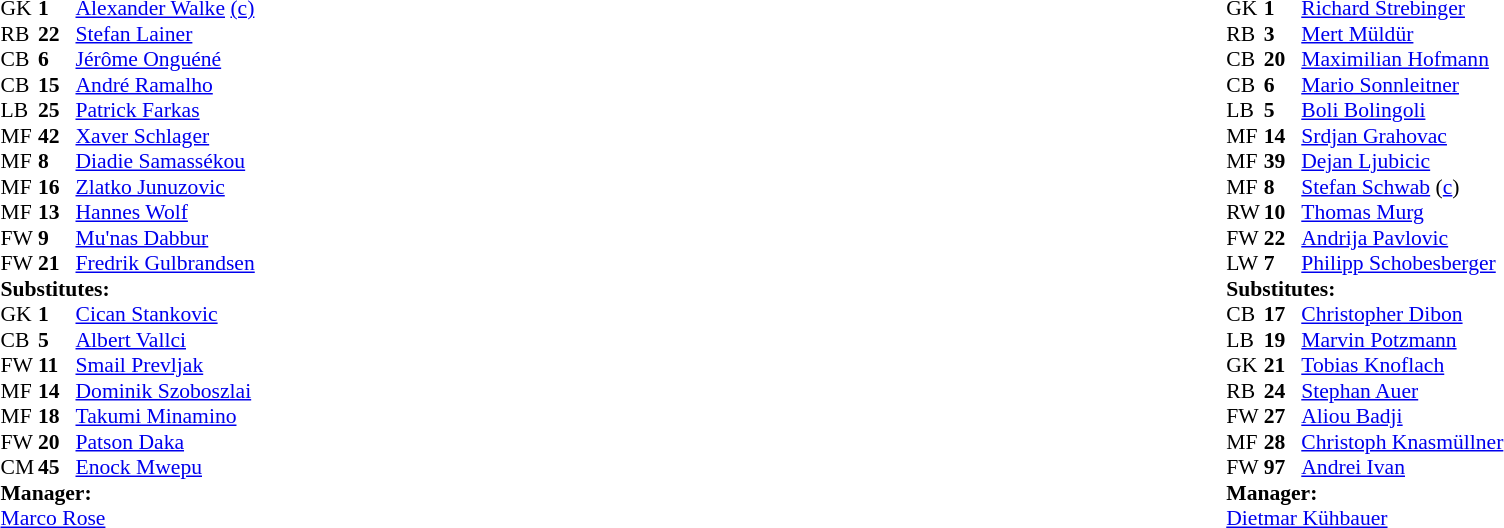<table style="width:100%">
<tr>
<td style="vertical-align:top; width:40%"><br><table style="font-size: 90%" cellspacing="0" cellpadding="0">
<tr>
<th width=25></th>
<th width=25></th>
</tr>
<tr>
<td>GK</td>
<td><strong>1</strong></td>
<td> <a href='#'>Alexander Walke</a> <a href='#'>(c)</a></td>
<td></td>
<td></td>
<td></td>
<td></td>
</tr>
<tr>
<td>RB</td>
<td><strong>22</strong></td>
<td> <a href='#'>Stefan Lainer</a></td>
</tr>
<tr>
<td>CB</td>
<td><strong>6</strong></td>
<td> <a href='#'>Jérôme Onguéné</a></td>
</tr>
<tr>
<td>CB</td>
<td><strong>15</strong></td>
<td> <a href='#'>André Ramalho</a></td>
</tr>
<tr>
<td>LB</td>
<td><strong>25</strong></td>
<td> <a href='#'>Patrick Farkas</a></td>
<td></td>
<td></td>
<td></td>
<td></td>
</tr>
<tr>
<td>MF</td>
<td><strong>42</strong></td>
<td> <a href='#'>Xaver Schlager</a></td>
</tr>
<tr>
<td>MF</td>
<td><strong>8</strong></td>
<td> <a href='#'>Diadie Samassékou</a></td>
</tr>
<tr>
<td>MF</td>
<td><strong>16</strong></td>
<td> <a href='#'>Zlatko Junuzovic</a></td>
<td></td>
<td></td>
</tr>
<tr>
<td>MF</td>
<td><strong>13</strong></td>
<td> <a href='#'>Hannes Wolf</a></td>
<td></td>
<td></td>
</tr>
<tr>
<td>FW</td>
<td><strong>9</strong></td>
<td> <a href='#'>Mu'nas Dabbur</a></td>
<td></td>
<td></td>
<td></td>
<td></td>
</tr>
<tr>
<td>FW</td>
<td><strong>21</strong></td>
<td> <a href='#'>Fredrik Gulbrandsen</a></td>
<td></td>
<td></td>
<td></td>
<td></td>
</tr>
<tr>
<td colspan=3><strong>Substitutes:</strong></td>
</tr>
<tr>
<td>GK</td>
<td><strong>1</strong></td>
<td> <a href='#'>Cican Stankovic</a></td>
</tr>
<tr>
<td>CB</td>
<td><strong>5</strong></td>
<td> <a href='#'>Albert Vallci</a></td>
</tr>
<tr>
<td>FW</td>
<td><strong>11</strong></td>
<td> <a href='#'>Smail Prevljak</a></td>
</tr>
<tr>
<td>MF</td>
<td><strong>14</strong></td>
<td> <a href='#'>Dominik Szoboszlai</a></td>
<td></td>
<td></td>
</tr>
<tr>
<td>MF</td>
<td><strong>18</strong></td>
<td> <a href='#'>Takumi Minamino</a></td>
<td></td>
<td></td>
</tr>
<tr>
<td>FW</td>
<td><strong>20</strong></td>
<td> <a href='#'>Patson Daka</a></td>
<td></td>
<td></td>
</tr>
<tr>
<td>CM</td>
<td><strong>45</strong></td>
<td> <a href='#'>Enock Mwepu</a></td>
</tr>
<tr>
<td colspan=3><strong>Manager:</strong></td>
</tr>
<tr>
<td colspan=4> <a href='#'>Marco Rose</a></td>
</tr>
</table>
</td>
<td style="vertical-align:top; width:50%"><br><table cellspacing="0" cellpadding="0" style="font-size:90%; margin:auto">
<tr>
<th width=25></th>
<th width=25></th>
</tr>
<tr>
<td>GK</td>
<td><strong>1</strong></td>
<td> <a href='#'>Richard Strebinger</a></td>
</tr>
<tr>
<td>RB</td>
<td><strong>3</strong></td>
<td> <a href='#'>Mert Müldür</a></td>
<td></td>
<td></td>
</tr>
<tr>
<td>CB</td>
<td><strong>20</strong></td>
<td> <a href='#'>Maximilian Hofmann</a></td>
<td></td>
<td></td>
</tr>
<tr>
<td>CB</td>
<td><strong>6</strong></td>
<td> <a href='#'>Mario Sonnleitner</a></td>
<td></td>
<td></td>
</tr>
<tr>
<td>LB</td>
<td><strong>5</strong></td>
<td> <a href='#'>Boli Bolingoli</a></td>
</tr>
<tr>
<td>MF</td>
<td><strong>14</strong></td>
<td> <a href='#'>Srdjan Grahovac</a></td>
</tr>
<tr>
<td>MF</td>
<td><strong>39</strong></td>
<td> <a href='#'>Dejan Ljubicic</a></td>
<td></td>
<td></td>
</tr>
<tr>
<td>MF</td>
<td><strong>8</strong></td>
<td> <a href='#'>Stefan Schwab</a> (<a href='#'>c</a>)</td>
</tr>
<tr>
<td>RW</td>
<td><strong>10</strong></td>
<td> <a href='#'>Thomas Murg</a></td>
</tr>
<tr>
<td>FW</td>
<td><strong>22</strong></td>
<td> <a href='#'>Andrija Pavlovic</a></td>
<td></td>
<td></td>
</tr>
<tr>
<td>LW</td>
<td><strong>7</strong></td>
<td> <a href='#'>Philipp Schobesberger</a></td>
</tr>
<tr>
<td colspan=3><strong>Substitutes:</strong></td>
</tr>
<tr>
<td>CB</td>
<td><strong>17</strong></td>
<td> <a href='#'>Christopher Dibon</a></td>
</tr>
<tr>
<td>LB</td>
<td><strong>19</strong></td>
<td> <a href='#'>Marvin Potzmann</a></td>
</tr>
<tr>
<td>GK</td>
<td><strong>21</strong></td>
<td> <a href='#'>Tobias Knoflach</a></td>
</tr>
<tr>
<td>RB</td>
<td><strong>24</strong></td>
<td> <a href='#'>Stephan Auer</a></td>
</tr>
<tr>
<td>FW</td>
<td><strong>27</strong></td>
<td> <a href='#'>Aliou Badji</a></td>
<td></td>
<td></td>
</tr>
<tr>
<td>MF</td>
<td><strong>28</strong></td>
<td> <a href='#'>Christoph Knasmüllner</a></td>
<td></td>
<td></td>
</tr>
<tr>
<td>FW</td>
<td><strong>97</strong></td>
<td> <a href='#'>Andrei Ivan</a></td>
<td></td>
<td></td>
</tr>
<tr>
<td colspan=3><strong>Manager:</strong></td>
</tr>
<tr>
<td colspan=3> <a href='#'>Dietmar Kühbauer</a></td>
</tr>
</table>
</td>
</tr>
</table>
